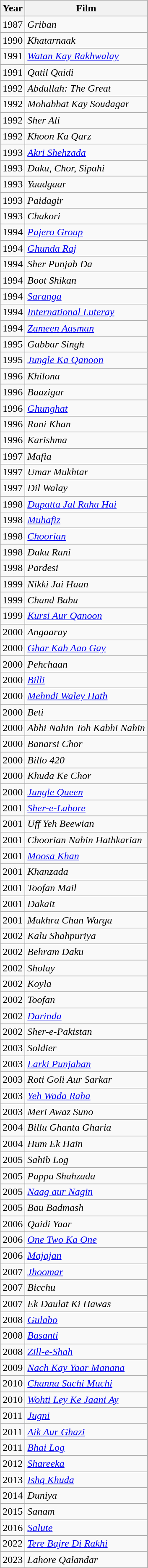<table class="wikitable">
<tr>
<th>Year</th>
<th>Film</th>
</tr>
<tr>
<td>1987</td>
<td><em>Griban</em></td>
</tr>
<tr>
<td>1990</td>
<td><em>Khatarnaak</em></td>
</tr>
<tr>
<td>1991</td>
<td><em><a href='#'>Watan Kay Rakhwalay</a></em></td>
</tr>
<tr>
<td>1991</td>
<td><em>Qatil Qaidi</em></td>
</tr>
<tr>
<td>1992</td>
<td><em>Abdullah: The Great</em></td>
</tr>
<tr>
<td>1992</td>
<td><em>Mohabbat Kay Soudagar</em></td>
</tr>
<tr>
<td>1992</td>
<td><em>Sher Ali</em></td>
</tr>
<tr>
<td>1992</td>
<td><em>Khoon Ka Qarz</em></td>
</tr>
<tr>
<td>1993</td>
<td><em><a href='#'>Akri Shehzada</a></em></td>
</tr>
<tr>
<td>1993</td>
<td><em>Daku, Chor, Sipahi</em></td>
</tr>
<tr>
<td>1993</td>
<td><em>Yaadgaar</em></td>
</tr>
<tr>
<td>1993</td>
<td><em>Paidagir</em></td>
</tr>
<tr>
<td>1993</td>
<td><em>Chakori</em></td>
</tr>
<tr>
<td>1994</td>
<td><em><a href='#'>Pajero Group</a></em></td>
</tr>
<tr>
<td>1994</td>
<td><em><a href='#'>Ghunda Raj</a></em></td>
</tr>
<tr>
<td>1994</td>
<td><em>Sher Punjab Da</em></td>
</tr>
<tr>
<td>1994</td>
<td><em>Boot Shikan</em></td>
</tr>
<tr>
<td>1994</td>
<td><em><a href='#'>Saranga</a></em></td>
</tr>
<tr>
<td>1994</td>
<td><em><a href='#'>International Luteray</a></em></td>
</tr>
<tr>
<td>1994</td>
<td><em><a href='#'>Zameen Aasman</a></em></td>
</tr>
<tr>
<td>1995</td>
<td><em>Gabbar Singh</em></td>
</tr>
<tr>
<td>1995</td>
<td><em><a href='#'>Jungle Ka Qanoon</a></em></td>
</tr>
<tr>
<td>1996</td>
<td><em>Khilona</em></td>
</tr>
<tr>
<td>1996</td>
<td><em>Baazigar</em></td>
</tr>
<tr>
<td>1996</td>
<td><a href='#'><em>Ghunghat</em></a></td>
</tr>
<tr>
<td>1996</td>
<td><em>Rani Khan</em></td>
</tr>
<tr>
<td>1996</td>
<td><em>Karishma</em></td>
</tr>
<tr>
<td>1997</td>
<td><em>Mafia</em></td>
</tr>
<tr>
<td>1997</td>
<td><em>Umar Mukhtar</em></td>
</tr>
<tr>
<td>1997</td>
<td><em>Dil Walay</em></td>
</tr>
<tr>
<td>1998</td>
<td><em><a href='#'>Dupatta Jal Raha Hai</a></em></td>
</tr>
<tr>
<td>1998</td>
<td><a href='#'><em>Muhafiz</em></a></td>
</tr>
<tr>
<td>1998</td>
<td><a href='#'><em>Choorian</em></a></td>
</tr>
<tr>
<td>1998</td>
<td><em>Daku Rani</em></td>
</tr>
<tr>
<td>1998</td>
<td><em>Pardesi</em></td>
</tr>
<tr>
<td>1999</td>
<td><em>Nikki Jai Haan</em></td>
</tr>
<tr>
<td>1999</td>
<td><em>Chand Babu</em></td>
</tr>
<tr>
<td>1999</td>
<td><em><a href='#'>Kursi Aur Qanoon</a></em></td>
</tr>
<tr>
<td>2000</td>
<td><em>Angaaray</em></td>
</tr>
<tr>
<td>2000</td>
<td><em><a href='#'>Ghar Kab Aao Gay</a></em></td>
</tr>
<tr>
<td>2000</td>
<td><em>Pehchaan</em></td>
</tr>
<tr>
<td>2000</td>
<td><em><a href='#'>Billi</a></em></td>
</tr>
<tr>
<td>2000</td>
<td><em><a href='#'>Mehndi Waley Hath</a></em></td>
</tr>
<tr>
<td>2000</td>
<td><em>Beti</em></td>
</tr>
<tr>
<td>2000</td>
<td><em>Abhi Nahin Toh Kabhi Nahin</em></td>
</tr>
<tr>
<td>2000</td>
<td><em>Banarsi Chor</em></td>
</tr>
<tr>
<td>2000</td>
<td><em>Billo 420</em></td>
</tr>
<tr>
<td>2000</td>
<td><em>Khuda Ke Chor</em></td>
</tr>
<tr>
<td>2000</td>
<td><a href='#'><em>Jungle Queen</em></a></td>
</tr>
<tr>
<td>2001</td>
<td><em><a href='#'>Sher-e-Lahore</a></em></td>
</tr>
<tr>
<td>2001</td>
<td><em>Uff Yeh Beewian</em></td>
</tr>
<tr>
<td>2001</td>
<td><em>Choorian Nahin Hathkarian</em></td>
</tr>
<tr>
<td>2001</td>
<td><em><a href='#'>Moosa Khan</a></em></td>
</tr>
<tr>
<td>2001</td>
<td><em>Khanzada</em></td>
</tr>
<tr>
<td>2001</td>
<td><em>Toofan Mail</em></td>
</tr>
<tr>
<td>2001</td>
<td><em>Dakait</em></td>
</tr>
<tr>
<td>2001</td>
<td><em>Mukhra Chan Warga</em></td>
</tr>
<tr>
<td>2002</td>
<td><em>Kalu Shahpuriya</em></td>
</tr>
<tr>
<td>2002</td>
<td><em>Behram Daku</em></td>
</tr>
<tr>
<td>2002</td>
<td><em>Sholay</em></td>
</tr>
<tr>
<td>2002</td>
<td><em>Koyla</em></td>
</tr>
<tr>
<td>2002</td>
<td><em>Toofan</em></td>
</tr>
<tr>
<td>2002</td>
<td><em><a href='#'>Darinda</a></em></td>
</tr>
<tr>
<td>2002</td>
<td><em>Sher-e-Pakistan</em></td>
</tr>
<tr>
<td>2003</td>
<td><em>Soldier</em></td>
</tr>
<tr>
<td>2003</td>
<td><em><a href='#'>Larki Punjaban</a></em></td>
</tr>
<tr>
<td>2003</td>
<td><em>Roti Goli Aur Sarkar</em></td>
</tr>
<tr>
<td>2003</td>
<td><em><a href='#'>Yeh Wada Raha</a></em></td>
</tr>
<tr>
<td>2003</td>
<td><em>Meri Awaz Suno</em></td>
</tr>
<tr>
<td>2004</td>
<td><em>Billu Ghanta Gharia</em></td>
</tr>
<tr>
<td>2004</td>
<td><em>Hum Ek Hain</em></td>
</tr>
<tr>
<td>2005</td>
<td><em>Sahib Log</em></td>
</tr>
<tr>
<td>2005</td>
<td><em>Pappu Shahzada</em></td>
</tr>
<tr>
<td>2005</td>
<td><em><a href='#'>Naag aur Nagin</a></em></td>
</tr>
<tr>
<td>2005</td>
<td><em>Bau Badmash</em></td>
</tr>
<tr>
<td>2006</td>
<td><em>Qaidi Yaar</em></td>
</tr>
<tr>
<td>2006</td>
<td><em><a href='#'>One Two Ka One</a></em></td>
</tr>
<tr>
<td>2006</td>
<td><em><a href='#'>Majajan</a></em></td>
</tr>
<tr>
<td>2007</td>
<td><em><a href='#'>Jhoomar</a></em></td>
</tr>
<tr>
<td>2007</td>
<td><em>Bicchu</em></td>
</tr>
<tr>
<td>2007</td>
<td><em>Ek Daulat Ki Hawas</em></td>
</tr>
<tr>
<td>2008</td>
<td><em><a href='#'>Gulabo</a></em></td>
</tr>
<tr>
<td>2008</td>
<td><a href='#'><em>Basanti</em></a></td>
</tr>
<tr>
<td>2008</td>
<td><em><a href='#'>Zill-e-Shah</a></em></td>
</tr>
<tr>
<td>2009</td>
<td><em><a href='#'>Nach Kay Yaar Manana</a></em></td>
</tr>
<tr>
<td>2010</td>
<td><em><a href='#'>Channa Sachi Muchi</a></em></td>
</tr>
<tr>
<td>2010</td>
<td><a href='#'><em>Wohti Ley Ke Jaani Ay</em></a></td>
</tr>
<tr>
<td>2011</td>
<td><a href='#'><em>Jugni</em></a></td>
</tr>
<tr>
<td>2011</td>
<td><em><a href='#'>Aik Aur Ghazi</a></em></td>
</tr>
<tr>
<td>2011</td>
<td><em><a href='#'>Bhai Log</a></em></td>
</tr>
<tr>
<td>2012</td>
<td><em><a href='#'>Shareeka</a></em></td>
</tr>
<tr>
<td>2013</td>
<td><em><a href='#'>Ishq Khuda</a></em></td>
</tr>
<tr>
<td>2014</td>
<td><em>Duniya</em></td>
</tr>
<tr>
<td>2015</td>
<td><em>Sanam</em></td>
</tr>
<tr>
<td>2016</td>
<td><a href='#'><em>Salute</em></a></td>
</tr>
<tr>
<td>2022</td>
<td><em><a href='#'>Tere Bajre Di Rakhi</a></em></td>
</tr>
<tr>
<td>2023</td>
<td><em>Lahore Qalandar</em></td>
</tr>
</table>
